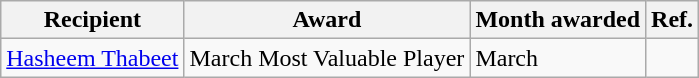<table class="wikitable">
<tr>
<th>Recipient</th>
<th>Award</th>
<th>Month awarded</th>
<th>Ref.</th>
</tr>
<tr>
<td><a href='#'>Hasheem Thabeet</a></td>
<td>March Most Valuable Player</td>
<td>March</td>
<td></td>
</tr>
</table>
